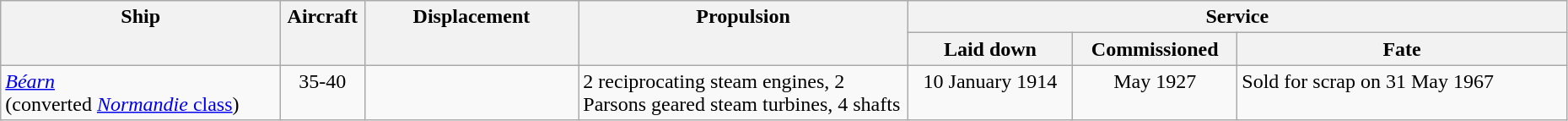<table class="wikitable" style="width:98%;">
<tr valign="top"|- valign="top">
<th style="width:17%; text-align:center;" rowspan="2">Ship</th>
<th style="width:5%; text-align:center;" rowspan="2">Aircraft</th>
<th style="width:13%; text-align:center;" rowspan="2">Displacement</th>
<th style="width:20%; text-align:center;" rowspan="2">Propulsion</th>
<th style="width:40%; text-align:center;" colspan="3">Service</th>
</tr>
<tr valign="top">
<th style="width:10%; text-align:center;">Laid down</th>
<th style="width:10%; text-align:center;">Commissioned</th>
<th style="width:20%; text-align:center;">Fate</th>
</tr>
<tr valign="top">
<td align= left><em><a href='#'>Béarn</a></em><br>(converted <a href='#'><em>Normandie</em> class</a>)</td>
<td style="text-align:center;">35-40</td>
<td style="text-align:center;"></td>
<td align= left>2 reciprocating steam engines, 2 Parsons geared steam turbines, 4 shafts</td>
<td style="text-align:center;">10 January 1914</td>
<td style="text-align:center;">May 1927</td>
<td align= left>Sold for scrap on 31 May 1967</td>
</tr>
</table>
